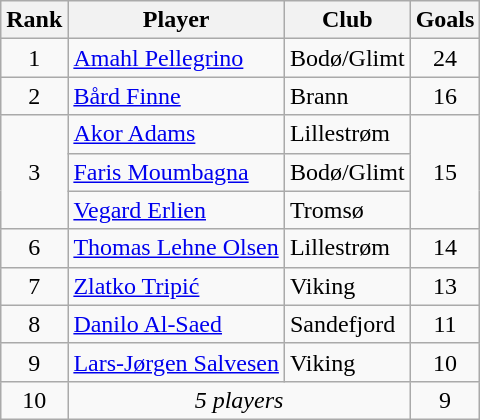<table class="wikitable" style="text-align:center">
<tr>
<th>Rank</th>
<th>Player</th>
<th>Club</th>
<th>Goals</th>
</tr>
<tr>
<td rowspan="1">1</td>
<td align=left> <a href='#'>Amahl Pellegrino</a></td>
<td align=left>Bodø/Glimt</td>
<td rowspan="1">24</td>
</tr>
<tr>
<td rowspan="1">2</td>
<td align=left> <a href='#'>Bård Finne</a></td>
<td align=left>Brann</td>
<td rowspan="1">16</td>
</tr>
<tr>
<td rowspan="3">3</td>
<td align=left> <a href='#'>Akor Adams</a></td>
<td align=left>Lillestrøm</td>
<td rowspan="3">15</td>
</tr>
<tr>
<td align=left> <a href='#'>Faris Moumbagna</a></td>
<td align=left>Bodø/Glimt</td>
</tr>
<tr>
<td align=left> <a href='#'>Vegard Erlien</a></td>
<td align=left>Tromsø</td>
</tr>
<tr>
<td rowspan="1">6</td>
<td align=left> <a href='#'>Thomas Lehne Olsen</a></td>
<td align=left>Lillestrøm</td>
<td rowspan="1">14</td>
</tr>
<tr>
<td rowspan="1">7</td>
<td align=left> <a href='#'>Zlatko Tripić</a></td>
<td align=left>Viking</td>
<td rowspan="1">13</td>
</tr>
<tr>
<td rowspan="1">8</td>
<td align=left> <a href='#'>Danilo Al-Saed</a></td>
<td align=left>Sandefjord</td>
<td rowspan="1">11</td>
</tr>
<tr>
<td rowspan="1">9</td>
<td align=left> <a href='#'>Lars-Jørgen Salvesen</a></td>
<td align=left>Viking</td>
<td rowspan="1">10</td>
</tr>
<tr>
<td>10</td>
<td align=center colspan=2><em>5 players</em></td>
<td>9</td>
</tr>
</table>
